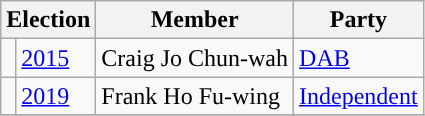<table class="wikitable">
<tr>
<th colspan="2">Election</th>
<th>Member</th>
<th>Party</th>
</tr>
<tr>
<td style="background-color:"></td>
<td><a href='#'>2015</a></td>
<td>Craig Jo Chun-wah</td>
<td><a href='#'>DAB</a></td>
</tr>
<tr>
<td style="background-color:"></td>
<td><a href='#'>2019</a></td>
<td>Frank Ho Fu-wing</td>
<td><a href='#'>Independent</a></td>
</tr>
<tr>
</tr>
</table>
